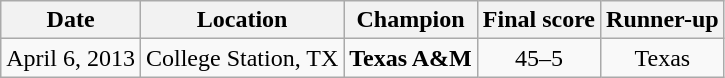<table class=wikitable>
<tr>
<th>Date</th>
<th>Location</th>
<th><strong>Champion</strong></th>
<th>Final score</th>
<th>Runner-up</th>
</tr>
<tr>
<td>April 6, 2013</td>
<td align=center>College Station, TX</td>
<td align=center><strong>Texas A&M</strong></td>
<td align=center>45–5</td>
<td align=center>Texas</td>
</tr>
</table>
